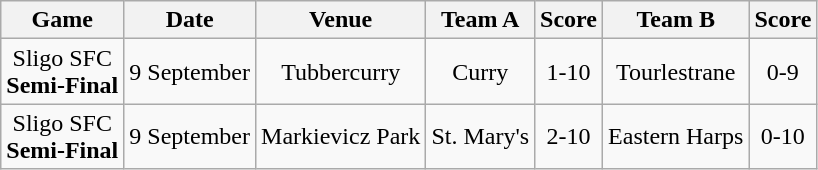<table class="wikitable">
<tr>
<th>Game</th>
<th>Date</th>
<th>Venue</th>
<th>Team A</th>
<th>Score</th>
<th>Team B</th>
<th>Score</th>
</tr>
<tr align="center">
<td>Sligo SFC<br><strong>Semi-Final</strong></td>
<td>9 September</td>
<td>Tubbercurry</td>
<td>Curry</td>
<td>1-10</td>
<td>Tourlestrane</td>
<td>0-9</td>
</tr>
<tr align="center">
<td>Sligo SFC<br><strong>Semi-Final</strong></td>
<td>9 September</td>
<td>Markievicz Park</td>
<td>St. Mary's</td>
<td>2-10</td>
<td>Eastern Harps</td>
<td>0-10</td>
</tr>
</table>
